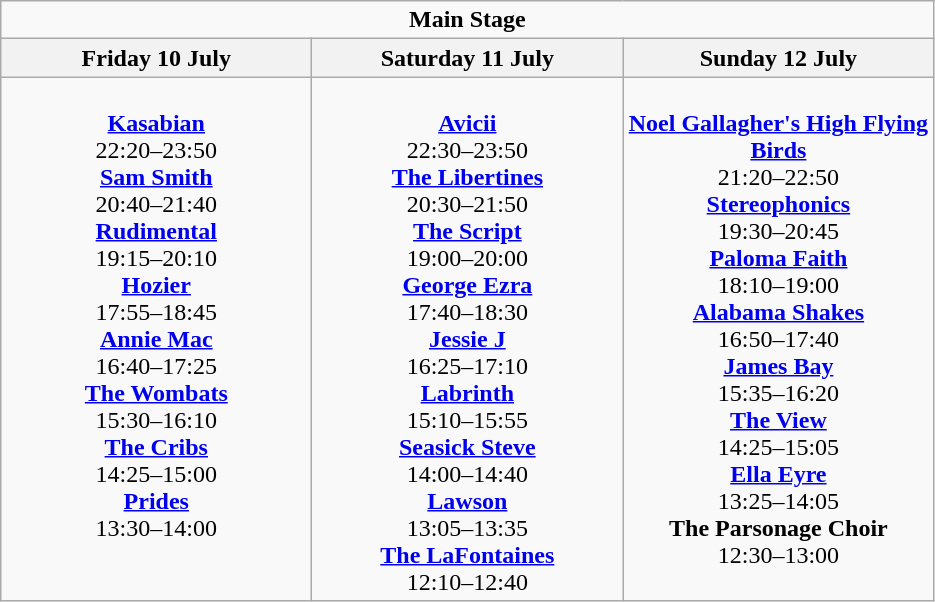<table class="wikitable">
<tr>
<td colspan="3" style="text-align:center;"><strong>Main Stage</strong></td>
</tr>
<tr>
<th>Friday 10 July</th>
<th>Saturday 11 July</th>
<th>Sunday 12 July</th>
</tr>
<tr>
<td style="text-align:center; vertical-align:top; width:200px;"><br><strong><a href='#'>Kasabian</a></strong>
<br> 22:20–23:50
<br> <strong><a href='#'>Sam Smith</a></strong>
<br> 20:40–21:40
<br> <strong><a href='#'>Rudimental</a></strong>
<br> 19:15–20:10
<br> <strong><a href='#'>Hozier</a></strong>
<br> 17:55–18:45
<br> <strong><a href='#'>Annie Mac</a></strong>
<br> 16:40–17:25
<br> <strong><a href='#'>The Wombats</a></strong>
<br> 15:30–16:10
<br> <strong><a href='#'>The Cribs</a></strong>
<br> 14:25–15:00
<br> <strong><a href='#'>Prides</a></strong>
<br> 13:30–14:00</td>
<td style="text-align:center; vertical-align:top; width:200px;"><br><strong><a href='#'>Avicii</a></strong>
<br> 22:30–23:50
<br> <strong><a href='#'>The Libertines</a></strong>
<br> 20:30–21:50
<br> <strong><a href='#'>The Script</a></strong>
<br> 19:00–20:00
<br> <strong><a href='#'>George Ezra</a></strong>
<br> 17:40–18:30
<br> <strong><a href='#'>Jessie J</a></strong>
<br> 16:25–17:10
<br> <strong><a href='#'>Labrinth</a></strong>
<br> 15:10–15:55
<br> <strong><a href='#'>Seasick Steve</a></strong>
<br> 14:00–14:40
<br> <strong><a href='#'>Lawson</a></strong>
<br> 13:05–13:35
<br> <strong><a href='#'>The LaFontaines</a></strong>
<br> 12:10–12:40</td>
<td style="text-align:center; vertical-align:top; width:200px;"><br><strong><a href='#'>Noel Gallagher's High Flying Birds</a></strong>
<br> 21:20–22:50
<br> <strong><a href='#'>Stereophonics</a></strong>
<br> 19:30–20:45
<br> <strong><a href='#'>Paloma Faith</a></strong>
<br> 18:10–19:00
<br> <strong><a href='#'>Alabama Shakes</a></strong>
<br> 16:50–17:40
<br> <strong><a href='#'>James Bay</a></strong>
<br> 15:35–16:20
<br> <strong><a href='#'>The View</a></strong>
<br> 14:25–15:05
<br> <strong><a href='#'>Ella Eyre</a></strong>
<br> 13:25–14:05
<br> <strong>The Parsonage Choir</strong>
<br> 12:30–13:00</td>
</tr>
</table>
